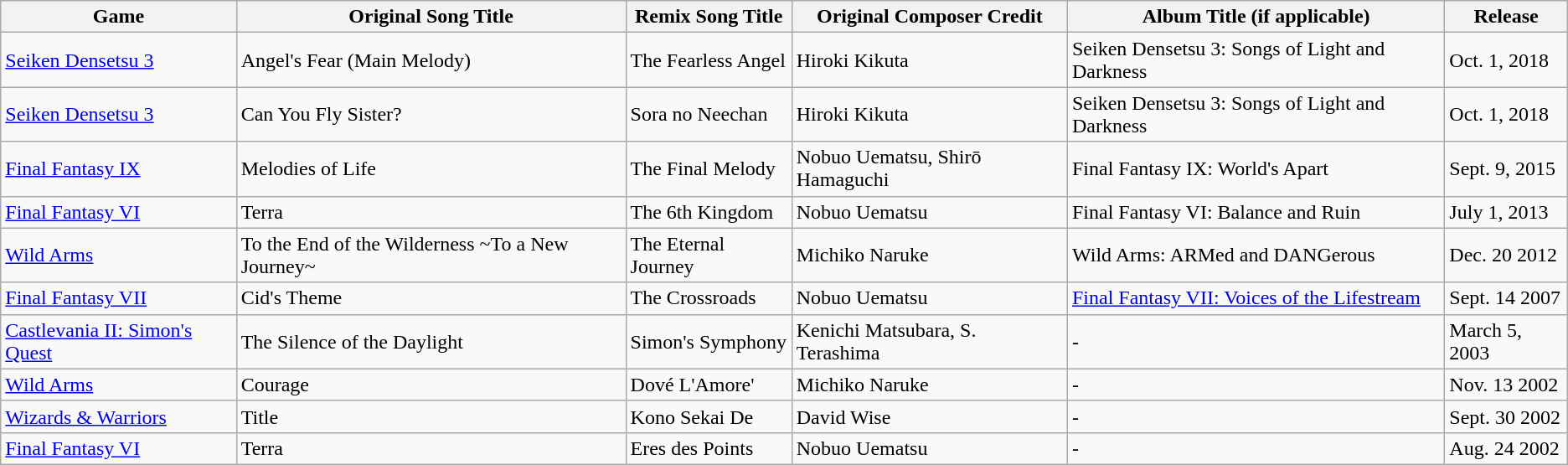<table class="wikitable">
<tr>
<th>Game</th>
<th>Original Song Title</th>
<th>Remix Song Title</th>
<th>Original Composer Credit</th>
<th>Album Title (if applicable)</th>
<th>Release</th>
</tr>
<tr>
<td><a href='#'>Seiken Densetsu 3</a></td>
<td>Angel's Fear (Main Melody)</td>
<td>The Fearless Angel</td>
<td>Hiroki Kikuta</td>
<td>Seiken Densetsu 3: Songs of Light and Darkness</td>
<td>Oct. 1, 2018</td>
</tr>
<tr>
<td><a href='#'>Seiken Densetsu 3</a></td>
<td>Can You Fly Sister?</td>
<td>Sora no Neechan</td>
<td>Hiroki Kikuta</td>
<td>Seiken Densetsu 3: Songs of Light and Darkness</td>
<td>Oct. 1, 2018</td>
</tr>
<tr>
<td><a href='#'>Final Fantasy IX</a></td>
<td>Melodies of Life</td>
<td>The Final Melody</td>
<td>Nobuo Uematsu, Shirō Hamaguchi</td>
<td>Final Fantasy IX: World's Apart</td>
<td>Sept. 9, 2015</td>
</tr>
<tr>
<td><a href='#'>Final Fantasy VI</a></td>
<td>Terra</td>
<td>The 6th Kingdom</td>
<td>Nobuo Uematsu</td>
<td>Final Fantasy VI: Balance and Ruin</td>
<td>July 1, 2013</td>
</tr>
<tr>
<td><a href='#'>Wild Arms</a></td>
<td>To the End of the Wilderness ~To a New Journey~</td>
<td>The Eternal Journey</td>
<td>Michiko Naruke</td>
<td>Wild Arms: ARMed and DANGerous</td>
<td>Dec. 20 2012</td>
</tr>
<tr>
<td><a href='#'>Final Fantasy VII</a></td>
<td>Cid's Theme</td>
<td>The Crossroads</td>
<td>Nobuo Uematsu</td>
<td><a href='#'>Final Fantasy VII: Voices of the Lifestream</a></td>
<td>Sept. 14 2007</td>
</tr>
<tr>
<td><a href='#'>Castlevania II: Simon's Quest</a></td>
<td>The Silence of the Daylight</td>
<td>Simon's Symphony</td>
<td>Kenichi Matsubara, S. Terashima</td>
<td>-</td>
<td>March 5, 2003</td>
</tr>
<tr>
<td><a href='#'>Wild Arms</a></td>
<td>Courage</td>
<td>Dové L'Amore'</td>
<td>Michiko Naruke</td>
<td>-</td>
<td>Nov. 13 2002</td>
</tr>
<tr>
<td><a href='#'>Wizards & Warriors</a></td>
<td>Title</td>
<td>Kono Sekai De</td>
<td>David Wise</td>
<td>-</td>
<td>Sept. 30 2002</td>
</tr>
<tr>
<td><a href='#'>Final Fantasy VI</a></td>
<td>Terra</td>
<td>Eres des Points</td>
<td>Nobuo Uematsu</td>
<td>-</td>
<td>Aug. 24 2002</td>
</tr>
</table>
